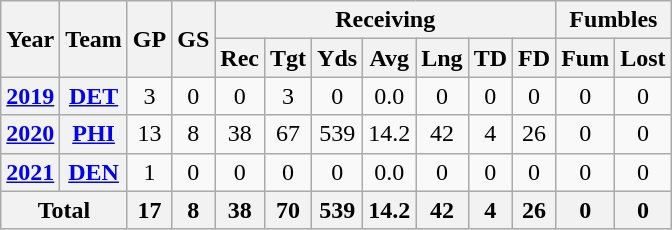<table class="wikitable" style="text-align:center">
<tr>
<th rowspan="2">Year</th>
<th rowspan="2">Team</th>
<th rowspan="2">GP</th>
<th rowspan="2">GS</th>
<th colspan="7">Receiving</th>
<th colspan="2">Fumbles</th>
</tr>
<tr>
<th>Rec</th>
<th>Tgt</th>
<th>Yds</th>
<th>Avg</th>
<th>Lng</th>
<th>TD</th>
<th>FD</th>
<th>Fum</th>
<th>Lost</th>
</tr>
<tr>
<th><a href='#'>2019</a></th>
<th><a href='#'>DET</a></th>
<td>3</td>
<td>0</td>
<td>0</td>
<td>3</td>
<td>0</td>
<td>0.0</td>
<td>0</td>
<td>0</td>
<td>0</td>
<td>0</td>
<td>0</td>
</tr>
<tr>
<th><a href='#'>2020</a></th>
<th><a href='#'>PHI</a></th>
<td>13</td>
<td>8</td>
<td>38</td>
<td>67</td>
<td>539</td>
<td>14.2</td>
<td>42</td>
<td>4</td>
<td>26</td>
<td>0</td>
<td>0</td>
</tr>
<tr>
<th><a href='#'>2021</a></th>
<th><a href='#'>DEN</a></th>
<td>1</td>
<td>0</td>
<td>0</td>
<td>0</td>
<td>0</td>
<td>0.0</td>
<td>0</td>
<td>0</td>
<td>0</td>
<td>0</td>
<td>0</td>
</tr>
<tr>
<th colspan="2">Total</th>
<th>17</th>
<th>8</th>
<th>38</th>
<th>70</th>
<th>539</th>
<th>14.2</th>
<th>42</th>
<th>4</th>
<th>26</th>
<th>0</th>
<th>0</th>
</tr>
</table>
